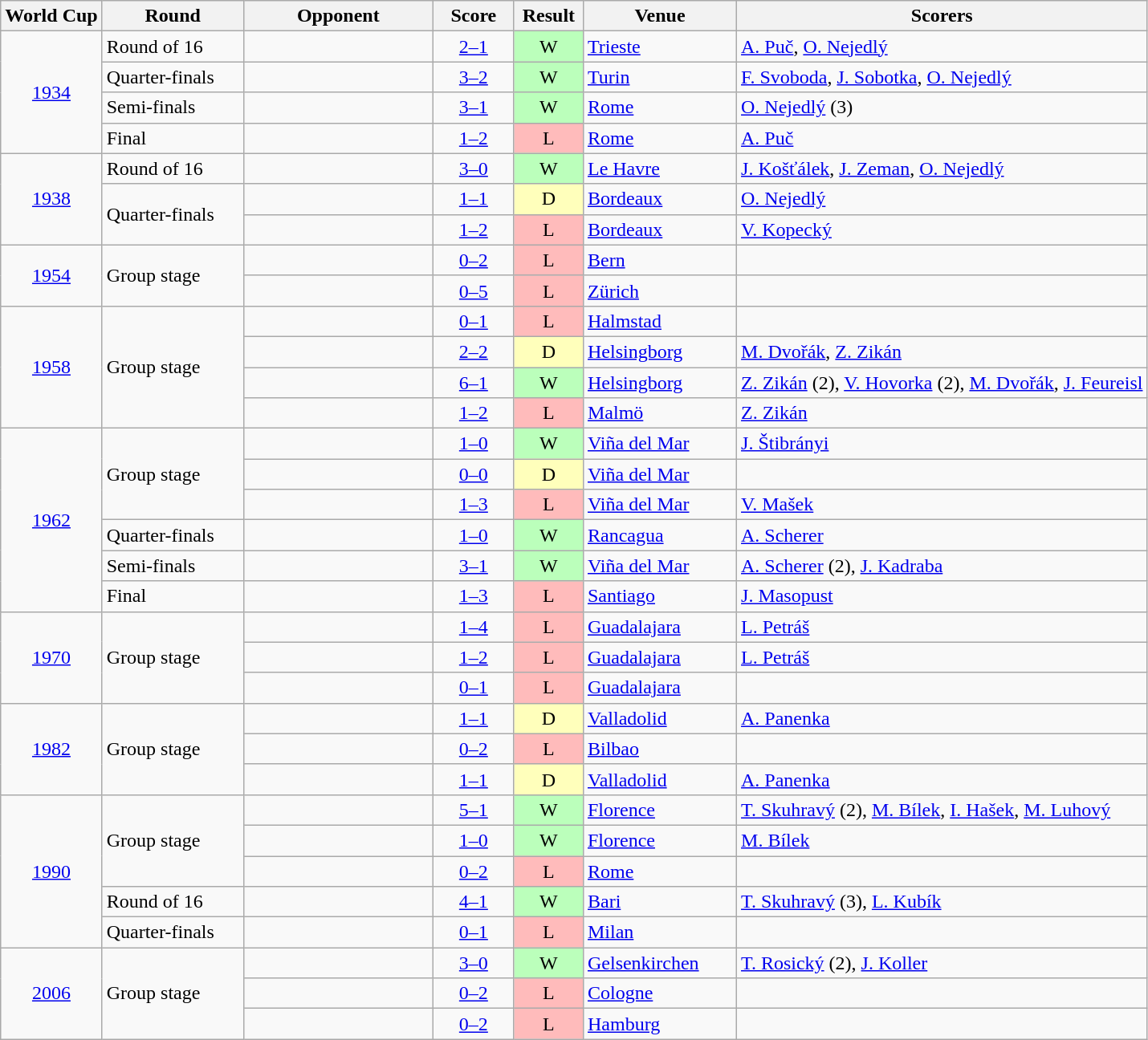<table class="wikitable sortable" style="text-align:left;">
<tr>
<th>World Cup</th>
<th width=110>Round</th>
<th width=150>Opponent</th>
<th width=60>Score</th>
<th width=50>Result</th>
<th width=120>Venue</th>
<th>Scorers</th>
</tr>
<tr>
<td rowspan="4" align=center><a href='#'>1934</a></td>
<td rowspan="1">Round of 16</td>
<td></td>
<td align=center><a href='#'>2–1</a></td>
<td align=center bgcolor="#bbffbb">W</td>
<td><a href='#'>Trieste</a></td>
<td><a href='#'>A. Puč</a>, <a href='#'>O. Nejedlý</a></td>
</tr>
<tr>
<td>Quarter-finals</td>
<td></td>
<td align=center><a href='#'>3–2</a></td>
<td align=center bgcolor="#bbffbb">W</td>
<td><a href='#'>Turin</a></td>
<td><a href='#'>F. Svoboda</a>, <a href='#'>J. Sobotka</a>, <a href='#'>O. Nejedlý</a></td>
</tr>
<tr>
<td>Semi-finals</td>
<td></td>
<td align=center><a href='#'>3–1</a></td>
<td align=center bgcolor="#bbffbb">W</td>
<td><a href='#'>Rome</a></td>
<td><a href='#'>O. Nejedlý</a> (3)</td>
</tr>
<tr>
<td>Final</td>
<td></td>
<td align=center><a href='#'>1–2</a> </td>
<td align=center bgcolor="#ffbbbb">L</td>
<td><a href='#'>Rome</a></td>
<td><a href='#'>A. Puč</a></td>
</tr>
<tr>
<td rowspan="3" align=center><a href='#'>1938</a></td>
<td rowspan="1">Round of 16</td>
<td></td>
<td align=center><a href='#'>3–0</a> </td>
<td align=center bgcolor="#bbffbb">W</td>
<td><a href='#'>Le Havre</a></td>
<td><a href='#'>J. Košťálek</a>, <a href='#'>J. Zeman</a>, <a href='#'>O. Nejedlý</a></td>
</tr>
<tr>
<td rowspan="2">Quarter-finals</td>
<td></td>
<td align=center><a href='#'>1–1</a> </td>
<td align=center bgcolor="#ffffbb">D</td>
<td><a href='#'>Bordeaux</a></td>
<td><a href='#'>O. Nejedlý</a></td>
</tr>
<tr>
<td></td>
<td align=center><a href='#'>1–2</a></td>
<td align=center bgcolor="#ffbbbb">L</td>
<td><a href='#'>Bordeaux</a></td>
<td><a href='#'>V. Kopecký</a></td>
</tr>
<tr>
<td rowspan="2" align=center><a href='#'>1954</a></td>
<td rowspan="2">Group stage</td>
<td></td>
<td align=center><a href='#'>0–2</a></td>
<td align=center bgcolor="#ffbbbb">L</td>
<td><a href='#'>Bern</a></td>
<td></td>
</tr>
<tr>
<td></td>
<td align=center><a href='#'>0–5</a></td>
<td align=center bgcolor="#ffbbbb">L</td>
<td><a href='#'>Zürich</a></td>
<td></td>
</tr>
<tr>
<td rowspan="4" align=center><a href='#'>1958</a></td>
<td rowspan="4">Group stage</td>
<td></td>
<td align=center><a href='#'>0–1</a></td>
<td align=center bgcolor="#ffbbbb">L</td>
<td><a href='#'>Halmstad</a></td>
<td></td>
</tr>
<tr>
<td></td>
<td align=center><a href='#'>2–2</a></td>
<td align=center bgcolor="#ffffbb">D</td>
<td><a href='#'>Helsingborg</a></td>
<td><a href='#'>M. Dvořák</a>, <a href='#'>Z. Zikán</a></td>
</tr>
<tr>
<td></td>
<td align=center><a href='#'>6–1</a></td>
<td align=center bgcolor="#bbffbb">W</td>
<td><a href='#'>Helsingborg</a></td>
<td><a href='#'>Z. Zikán</a> (2), <a href='#'>V. Hovorka</a> (2), <a href='#'>M. Dvořák</a>, <a href='#'>J. Feureisl</a></td>
</tr>
<tr>
<td></td>
<td align=center><a href='#'>1–2</a> </td>
<td align=center bgcolor="#ffbbbb">L</td>
<td><a href='#'>Malmö</a></td>
<td><a href='#'>Z. Zikán</a></td>
</tr>
<tr>
<td rowspan="6" align=center><a href='#'>1962</a></td>
<td rowspan="3">Group stage</td>
<td></td>
<td align=center><a href='#'>1–0</a></td>
<td align=center bgcolor="#bbffbb">W</td>
<td><a href='#'>Viña del Mar</a></td>
<td><a href='#'>J. Štibrányi</a></td>
</tr>
<tr>
<td></td>
<td align=center><a href='#'>0–0</a></td>
<td align=center bgcolor="#ffffbb">D</td>
<td><a href='#'>Viña del Mar</a></td>
<td></td>
</tr>
<tr>
<td></td>
<td align=center><a href='#'>1–3</a></td>
<td align=center bgcolor="#ffbbbb">L</td>
<td><a href='#'>Viña del Mar</a></td>
<td><a href='#'>V. Mašek</a></td>
</tr>
<tr>
<td>Quarter-finals</td>
<td></td>
<td align=center><a href='#'>1–0</a></td>
<td align=center bgcolor="#bbffbb">W</td>
<td><a href='#'>Rancagua</a></td>
<td><a href='#'>A. Scherer</a></td>
</tr>
<tr>
<td rowspan="1">Semi-finals</td>
<td></td>
<td align=center><a href='#'>3–1</a></td>
<td align=center bgcolor="#bbffbb">W</td>
<td><a href='#'>Viña del Mar</a></td>
<td><a href='#'>A. Scherer</a> (2), <a href='#'>J. Kadraba</a></td>
</tr>
<tr>
<td>Final</td>
<td></td>
<td align=center><a href='#'>1–3</a></td>
<td align=center bgcolor="#ffbbbb">L</td>
<td><a href='#'>Santiago</a></td>
<td><a href='#'>J. Masopust</a></td>
</tr>
<tr>
<td rowspan="3" align=center><a href='#'>1970</a></td>
<td rowspan="3">Group stage</td>
<td></td>
<td align=center><a href='#'>1–4</a></td>
<td align=center bgcolor="#ffbbbb">L</td>
<td><a href='#'>Guadalajara</a></td>
<td><a href='#'>L. Petráš</a></td>
</tr>
<tr>
<td></td>
<td align=center><a href='#'>1–2</a></td>
<td align=center bgcolor="#ffbbbb">L</td>
<td><a href='#'>Guadalajara</a></td>
<td><a href='#'>L. Petráš</a></td>
</tr>
<tr>
<td></td>
<td align=center><a href='#'>0–1</a></td>
<td align=center bgcolor="#ffbbbb">L</td>
<td><a href='#'>Guadalajara</a></td>
<td></td>
</tr>
<tr>
<td rowspan="3" align=center><a href='#'>1982</a></td>
<td rowspan="3">Group stage</td>
<td></td>
<td align=center><a href='#'>1–1</a></td>
<td align=center bgcolor="#ffffbb">D</td>
<td><a href='#'>Valladolid</a></td>
<td><a href='#'>A. Panenka</a></td>
</tr>
<tr>
<td></td>
<td align=center><a href='#'>0–2</a></td>
<td align=center bgcolor="#ffbbbb">L</td>
<td><a href='#'>Bilbao</a></td>
<td></td>
</tr>
<tr>
<td></td>
<td align=center><a href='#'>1–1</a></td>
<td align=center bgcolor="#ffffbb">D</td>
<td><a href='#'>Valladolid</a></td>
<td><a href='#'>A. Panenka</a></td>
</tr>
<tr>
<td rowspan="5" align=center><a href='#'>1990</a></td>
<td rowspan="3">Group stage</td>
<td></td>
<td align=center><a href='#'>5–1</a></td>
<td align=center bgcolor="#bbffbb">W</td>
<td><a href='#'>Florence</a></td>
<td><a href='#'>T. Skuhravý</a> (2), <a href='#'>M. Bílek</a>, <a href='#'>I. Hašek</a>, <a href='#'>M. Luhový</a></td>
</tr>
<tr>
<td></td>
<td align=center><a href='#'>1–0</a></td>
<td align=center bgcolor="#bbffbb">W</td>
<td><a href='#'>Florence</a></td>
<td><a href='#'>M. Bílek</a></td>
</tr>
<tr>
<td></td>
<td align=center><a href='#'>0–2</a></td>
<td align=center bgcolor="#ffbbbb">L</td>
<td><a href='#'>Rome</a></td>
<td></td>
</tr>
<tr>
<td>Round of 16</td>
<td></td>
<td align=center><a href='#'>4–1</a></td>
<td align=center bgcolor="#bbffbb">W</td>
<td><a href='#'>Bari</a></td>
<td><a href='#'>T. Skuhravý</a> (3), <a href='#'>L. Kubík</a></td>
</tr>
<tr>
<td>Quarter-finals</td>
<td></td>
<td align=center><a href='#'>0–1</a></td>
<td align=center bgcolor="#ffbbbb">L</td>
<td><a href='#'>Milan</a></td>
<td></td>
</tr>
<tr>
<td rowspan="3" align=center><a href='#'>2006</a></td>
<td rowspan="3">Group stage</td>
<td></td>
<td align=center><a href='#'>3–0</a></td>
<td align=center bgcolor="#bbffbb">W</td>
<td><a href='#'>Gelsenkirchen</a></td>
<td><a href='#'>T. Rosický</a> (2), <a href='#'>J. Koller</a></td>
</tr>
<tr>
<td></td>
<td align=center><a href='#'>0–2</a></td>
<td align=center bgcolor="#ffbbbb">L</td>
<td><a href='#'>Cologne</a></td>
<td></td>
</tr>
<tr>
<td></td>
<td align=center><a href='#'>0–2</a></td>
<td align=center bgcolor="#ffbbbb">L</td>
<td><a href='#'>Hamburg</a></td>
<td></td>
</tr>
</table>
